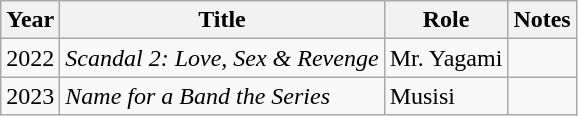<table class="wikitable">
<tr>
<th>Year</th>
<th>Title</th>
<th>Role</th>
<th>Notes</th>
</tr>
<tr>
<td>2022</td>
<td><em>Scandal 2: Love, Sex &amp; Revenge</em></td>
<td>Mr. Yagami</td>
<td></td>
</tr>
<tr>
<td>2023</td>
<td><em>Name for a Band the Series</em></td>
<td>Musisi</td>
<td></td>
</tr>
</table>
